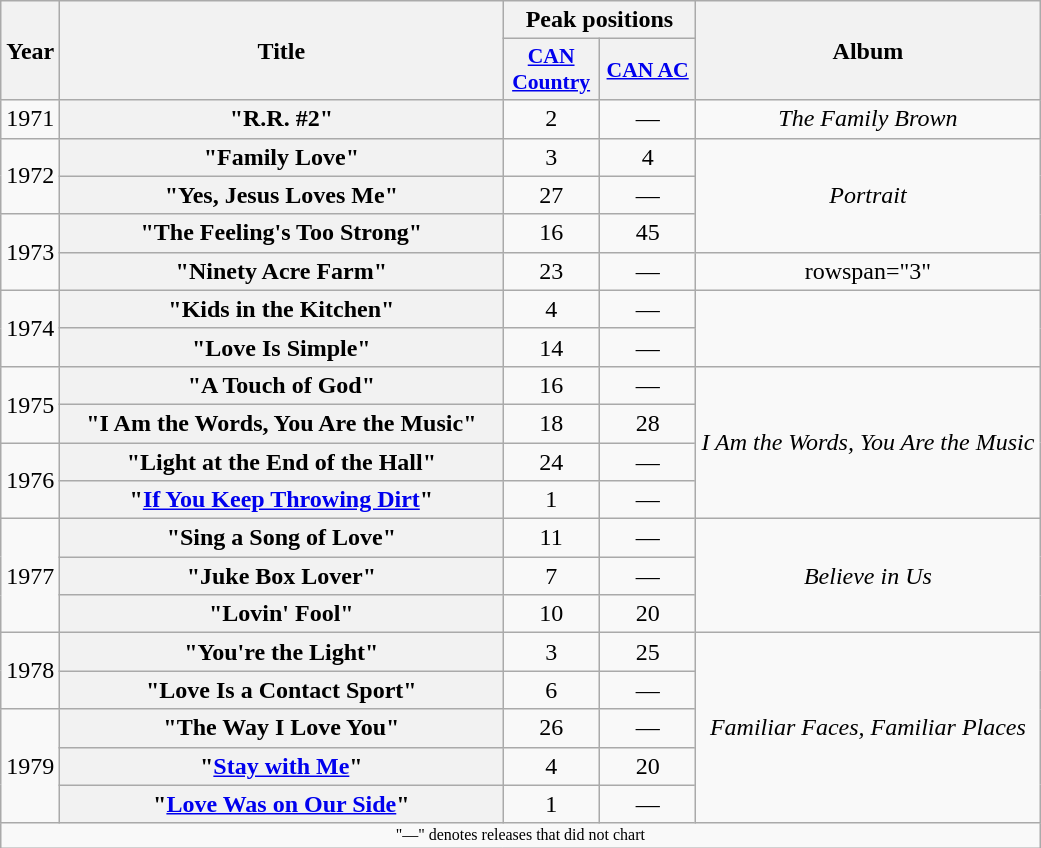<table class="wikitable plainrowheaders" style=text-align:center;>
<tr>
<th scope="col" rowspan="2">Year</th>
<th scope="col" rowspan="2" style="width:18em;">Title</th>
<th scope="col" colspan="2">Peak positions</th>
<th scope="col" rowspan="2">Album</th>
</tr>
<tr>
<th style="width:4em;font-size:90%;"><a href='#'>CAN Country</a><br></th>
<th style="width:4em;font-size:90%;"><a href='#'>CAN AC</a><br></th>
</tr>
<tr>
<td>1971</td>
<th scope="row">"R.R. #2"</th>
<td>2</td>
<td>—</td>
<td><em>The Family Brown</em></td>
</tr>
<tr>
<td rowspan="2">1972</td>
<th scope="row">"Family Love"</th>
<td>3</td>
<td>4</td>
<td rowspan="3"><em>Portrait</em></td>
</tr>
<tr>
<th scope="row">"Yes, Jesus Loves Me"</th>
<td>27</td>
<td>—</td>
</tr>
<tr>
<td rowspan="2">1973</td>
<th scope="row">"The Feeling's Too Strong"</th>
<td>16</td>
<td>45</td>
</tr>
<tr>
<th scope="row">"Ninety Acre Farm"</th>
<td>23</td>
<td>—</td>
<td>rowspan="3" </td>
</tr>
<tr>
<td rowspan="2">1974</td>
<th scope="row">"Kids in the Kitchen"</th>
<td>4</td>
<td>—</td>
</tr>
<tr>
<th scope="row">"Love Is Simple"</th>
<td>14</td>
<td>—</td>
</tr>
<tr>
<td rowspan="2">1975</td>
<th scope="row">"A Touch of God"</th>
<td>16</td>
<td>—</td>
<td rowspan="4"><em>I Am the Words, You Are the Music</em></td>
</tr>
<tr>
<th scope="row">"I Am the Words, You Are the Music"</th>
<td>18</td>
<td>28</td>
</tr>
<tr>
<td rowspan="2">1976</td>
<th scope="row">"Light at the End of the Hall"</th>
<td>24</td>
<td>—</td>
</tr>
<tr>
<th scope="row">"<a href='#'>If You Keep Throwing Dirt</a>"</th>
<td>1</td>
<td>—</td>
</tr>
<tr>
<td rowspan="3">1977</td>
<th scope="row">"Sing a Song of Love"</th>
<td>11</td>
<td>—</td>
<td rowspan="3"><em>Believe in Us</em></td>
</tr>
<tr>
<th scope="row">"Juke Box Lover"</th>
<td>7</td>
<td>—</td>
</tr>
<tr>
<th scope="row">"Lovin' Fool"</th>
<td>10</td>
<td>20</td>
</tr>
<tr>
<td rowspan="2">1978</td>
<th scope="row">"You're the Light"</th>
<td>3</td>
<td>25</td>
<td rowspan="5"><em>Familiar Faces, Familiar Places</em></td>
</tr>
<tr>
<th scope="row">"Love Is a Contact Sport"</th>
<td>6</td>
<td>—</td>
</tr>
<tr>
<td rowspan="3">1979</td>
<th scope="row">"The Way I Love You"</th>
<td>26</td>
<td>—</td>
</tr>
<tr>
<th scope="row">"<a href='#'>Stay with Me</a>"</th>
<td>4</td>
<td>20</td>
</tr>
<tr>
<th scope="row">"<a href='#'>Love Was on Our Side</a>"</th>
<td>1</td>
<td>—</td>
</tr>
<tr>
<td colspan="5" style="font-size:8pt">"—" denotes releases that did not chart</td>
</tr>
</table>
